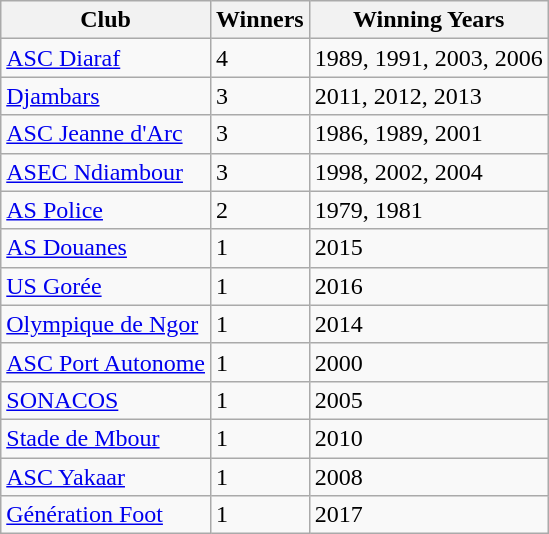<table class="wikitable">
<tr>
<th>Club</th>
<th>Winners</th>
<th>Winning Years</th>
</tr>
<tr>
<td><a href='#'>ASC Diaraf</a></td>
<td>4</td>
<td>1989, 1991, 2003, 2006</td>
</tr>
<tr>
<td><a href='#'>Djambars</a></td>
<td>3</td>
<td>2011, 2012, 2013</td>
</tr>
<tr>
<td><a href='#'>ASC Jeanne d'Arc</a></td>
<td>3</td>
<td>1986, 1989, 2001</td>
</tr>
<tr>
<td><a href='#'>ASEC Ndiambour</a></td>
<td>3</td>
<td>1998, 2002, 2004</td>
</tr>
<tr>
<td><a href='#'>AS Police</a></td>
<td>2</td>
<td>1979, 1981</td>
</tr>
<tr>
<td><a href='#'>AS Douanes</a></td>
<td>1</td>
<td>2015</td>
</tr>
<tr>
<td><a href='#'>US Gorée</a></td>
<td>1</td>
<td>2016</td>
</tr>
<tr>
<td><a href='#'>Olympique de Ngor</a></td>
<td>1</td>
<td>2014</td>
</tr>
<tr>
<td><a href='#'>ASC Port Autonome</a></td>
<td>1</td>
<td>2000</td>
</tr>
<tr>
<td><a href='#'>SONACOS</a></td>
<td>1</td>
<td>2005</td>
</tr>
<tr>
<td><a href='#'>Stade de Mbour</a></td>
<td>1</td>
<td>2010</td>
</tr>
<tr>
<td><a href='#'>ASC Yakaar</a></td>
<td>1</td>
<td>2008</td>
</tr>
<tr>
<td><a href='#'>Génération Foot</a></td>
<td>1</td>
<td>2017</td>
</tr>
</table>
